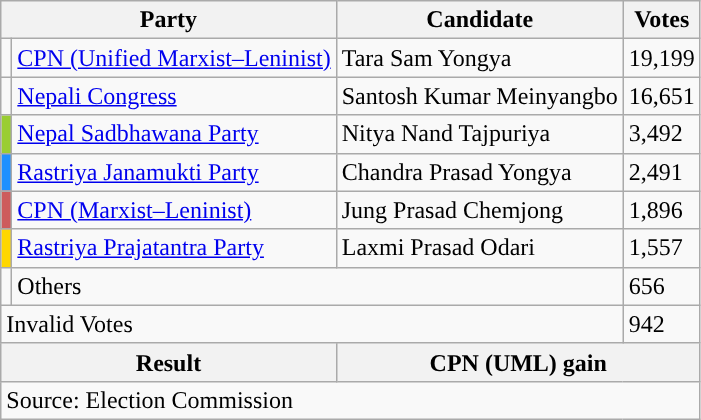<table class="wikitable">
<tr>
<th colspan="2">Party</th>
<th>Candidate</th>
<th>Votes</th>
</tr>
<tr>
<td style="background-color:"></td>
<td><a href='#'>CPN (Unified Marxist–Leninist)</a></td>
<td>Tara Sam Yongya</td>
<td>19,199</td>
</tr>
<tr>
<td style="background-color:"></td>
<td><a href='#'>Nepali Congress</a></td>
<td>Santosh Kumar Meinyangbo</td>
<td>16,651</td>
</tr>
<tr>
<td style="background-color:yellowgreen"></td>
<td><a href='#'>Nepal Sadbhawana Party</a></td>
<td>Nitya Nand Tajpuriya</td>
<td>3,492</td>
</tr>
<tr>
<td style="background-color:dodgerblue"></td>
<td><a href='#'>Rastriya Janamukti Party</a></td>
<td>Chandra Prasad Yongya</td>
<td>2,491</td>
</tr>
<tr>
<td style="background-color:indianred"></td>
<td><a href='#'>CPN (Marxist–Leninist)</a></td>
<td>Jung Prasad Chemjong</td>
<td>1,896</td>
</tr>
<tr>
<td style="background-color:gold"></td>
<td><a href='#'>Rastriya Prajatantra Party</a></td>
<td>Laxmi Prasad Odari</td>
<td>1,557</td>
</tr>
<tr>
<td></td>
<td colspan="2">Others</td>
<td>656</td>
</tr>
<tr>
<td colspan="3">Invalid Votes</td>
<td>942</td>
</tr>
<tr>
<th colspan="2">Result</th>
<th colspan="2">CPN (UML) gain</th>
</tr>
<tr>
<td colspan="4">Source: Election Commission</td>
</tr>
</table>
